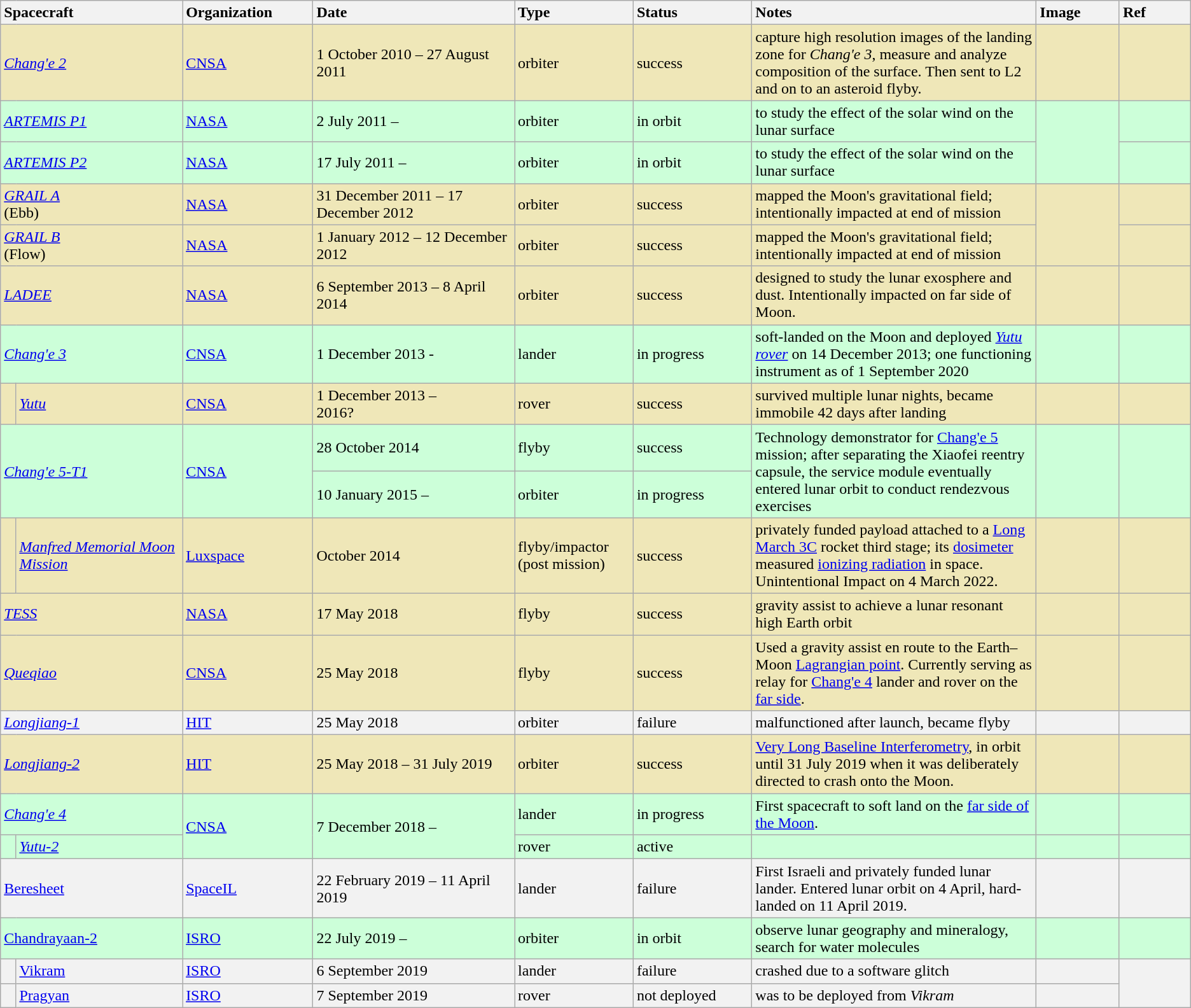<table class="wikitable sticky-header">
<tr>
<th colspan="2" style="text-align:left" width=15%>Spacecraft</th>
<th style="text-align:left" width=11%>Organization</th>
<th style="text-align:left" width=17%>Date</th>
<th style="text-align:left" width=10%>Type</th>
<th style="text-align:left" width=10%>Status</th>
<th style="text-align:left" width=24%>Notes</th>
<th style="text-align:left" width=7%>Image</th>
<th style="text-align:left" width=6%>Ref</th>
</tr>
<tr style="background:#EFE7B8">
<td colspan="2"><em><a href='#'>Chang'e 2</a></em></td>
<td> <a href='#'>CNSA</a></td>
<td>1 October 2010 – 27 August 2011</td>
<td>orbiter</td>
<td>success</td>
<td>capture high resolution images of the landing zone for <em>Chang'e 3</em>, measure and analyze composition of the surface. Then sent to L2 and on to an asteroid flyby.</td>
<td></td>
<td> </td>
</tr>
<tr style="background:#CCFFD9">
<td colspan="2"><em><a href='#'>ARTEMIS P1</a></em></td>
<td> <a href='#'>NASA</a></td>
<td>2 July 2011 –</td>
<td>orbiter</td>
<td>in orbit</td>
<td>to study the effect of the solar wind on the lunar surface</td>
<td rowspan="2"></td>
<td> </td>
</tr>
<tr style="background:#CCFFD9">
<td colspan="2"><em><a href='#'>ARTEMIS P2</a></em></td>
<td> <a href='#'>NASA</a></td>
<td>17 July 2011 –</td>
<td>orbiter</td>
<td>in orbit</td>
<td>to study the effect of the solar wind on the lunar surface</td>
<td> </td>
</tr>
<tr style="background:#EFE7B8">
<td colspan="2"><a href='#'><em>GRAIL A</em></a><br>(Ebb)</td>
<td> <a href='#'>NASA</a></td>
<td>31 December 2011 – 17 December 2012</td>
<td>orbiter</td>
<td>success</td>
<td>mapped the Moon's gravitational field;  intentionally impacted at end of mission</td>
<td rowspan="2"></td>
<td> </td>
</tr>
<tr style="background:#EFE7B8">
<td colspan="2"><a href='#'><em>GRAIL B</em></a><br>(Flow)</td>
<td> <a href='#'>NASA</a></td>
<td>1 January 2012 – 12 December 2012</td>
<td>orbiter</td>
<td>success</td>
<td>mapped the Moon's gravitational field;  intentionally impacted at end of mission</td>
<td> </td>
</tr>
<tr style="background:#EFE7B8">
<td colspan="2"><a href='#'><em>LADEE</em></a></td>
<td> <a href='#'>NASA</a></td>
<td>6 September 2013 – 8 April 2014</td>
<td>orbiter</td>
<td>success</td>
<td>designed to study the lunar exosphere and dust. Intentionally impacted on far side of Moon.</td>
<td></td>
<td></td>
</tr>
<tr style="background:#CCFFD9">
<td colspan="2"><em><a href='#'>Chang'e 3</a></em></td>
<td> <a href='#'>CNSA</a></td>
<td>1 December 2013 -</td>
<td>lander</td>
<td>in progress</td>
<td>soft-landed on the Moon and deployed <a href='#'><em>Yutu rover</em></a> on 14 December 2013; one functioning instrument as of 1 September 2020 </td>
<td></td>
<td> </td>
</tr>
<tr style="background:#EFE7B8">
<td>  </td>
<td><em><a href='#'>Yutu</a></em></td>
<td> <a href='#'>CNSA</a></td>
<td>1 December 2013 –<br>2016?</td>
<td>rover</td>
<td>success</td>
<td>survived multiple lunar nights, became immobile 42 days after landing</td>
<td></td>
<td></td>
</tr>
<tr style="background:#CCFFD9">
<td colspan="2" rowspan="2"><em><a href='#'>Chang'e 5-T1</a></em></td>
<td rowspan="2"> <a href='#'>CNSA</a></td>
<td>28 October 2014</td>
<td>flyby</td>
<td>success</td>
<td rowspan="2">Technology demonstrator for <a href='#'>Chang'e 5</a> mission; after separating the Xiaofei reentry capsule, the service module eventually entered lunar orbit to conduct rendezvous exercises</td>
<td rowspan="2"></td>
<td rowspan="2"> </td>
</tr>
<tr style="background:#CCFFD9">
<td>10 January 2015 –</td>
<td>orbiter</td>
<td>in progress</td>
</tr>
<tr style="background:#EFE7B8">
<td></td>
<td><em><a href='#'>Manfred Memorial Moon Mission</a></em></td>
<td> <a href='#'>Luxspace</a></td>
<td>October 2014</td>
<td>flyby/impactor (post mission)</td>
<td>success</td>
<td>privately funded payload attached to a <a href='#'>Long March 3C</a> rocket third stage; its <a href='#'>dosimeter</a> measured <a href='#'>ionizing radiation</a> in space. Unintentional Impact on 4 March 2022.</td>
<td></td>
<td></td>
</tr>
<tr style="background:#EFE7B8">
<td colspan="2"><em><a href='#'>TESS</a></em></td>
<td> <a href='#'>NASA</a></td>
<td>17 May 2018</td>
<td>flyby</td>
<td>success</td>
<td>gravity assist to achieve a lunar resonant high Earth orbit</td>
<td></td>
<td></td>
</tr>
<tr style="background:#EFE7B8">
<td colspan="2"><em><a href='#'>Queqiao</a></em></td>
<td> <a href='#'>CNSA</a></td>
<td>25 May 2018</td>
<td>flyby</td>
<td>success</td>
<td>Used a gravity assist en route to the Earth–Moon  <a href='#'>Lagrangian point</a>. Currently serving as relay for <a href='#'>Chang'e 4</a> lander and rover on the <a href='#'>far side</a>.</td>
<td></td>
<td></td>
</tr>
<tr style="background:#F2F2F2">
<td colspan="2"><em><a href='#'>Longjiang-1</a></em></td>
<td> <a href='#'>HIT</a></td>
<td>25 May 2018</td>
<td>orbiter</td>
<td>failure</td>
<td>malfunctioned after launch, became flyby</td>
<td></td>
<td></td>
</tr>
<tr style="background:#EFE7B8">
<td colspan="2"><em><a href='#'>Longjiang-2</a></em></td>
<td> <a href='#'>HIT</a></td>
<td>25 May 2018 – 31 July 2019</td>
<td>orbiter</td>
<td>success</td>
<td><a href='#'>Very Long Baseline Interferometry</a>, in orbit until 31 July 2019 when it was deliberately directed to crash onto the Moon.</td>
<td></td>
<td></td>
</tr>
<tr style="background:#CCFFD9">
<td colspan="2"><em><a href='#'>Chang'e 4</a></em></td>
<td rowspan="2"> <a href='#'>CNSA</a></td>
<td rowspan="2">7 December 2018 –</td>
<td>lander</td>
<td>in progress</td>
<td>First spacecraft to soft land on the <a href='#'>far side of the Moon</a>.</td>
<td></td>
<td></td>
</tr>
<tr style="background:#CCFFD9">
<td>  </td>
<td><em><a href='#'>Yutu-2</a></em></td>
<td>rover</td>
<td>active</td>
<td></td>
<td></td>
<td></td>
</tr>
<tr style="background:#F2F2F2">
<td colspan="2"><a href='#'>Beresheet</a></td>
<td> <a href='#'>SpaceIL</a></td>
<td>22 February 2019 – 11 April 2019</td>
<td>lander</td>
<td>failure</td>
<td>First Israeli and privately funded lunar lander. Entered lunar orbit on 4 April, hard-landed on 11 April 2019.</td>
<td></td>
<td> </td>
</tr>
<tr style="background:#CCFFD9">
<td colspan="2"><a href='#'>Chandrayaan-2</a></td>
<td> <a href='#'>ISRO</a></td>
<td>22 July 2019 –</td>
<td>orbiter</td>
<td>in orbit</td>
<td>observe lunar geography and mineralogy, search for water molecules</td>
<td></td>
<td></td>
</tr>
<tr style="background:#F2F2F2">
<td>  </td>
<td><a href='#'>Vikram</a></td>
<td> <a href='#'>ISRO</a></td>
<td>6 September 2019</td>
<td>lander</td>
<td>failure</td>
<td>crashed due to a software glitch</td>
<td></td>
<td rowspan="2"></td>
</tr>
<tr style="background:#F2F2F2">
<td>  </td>
<td><a href='#'>Pragyan</a></td>
<td> <a href='#'>ISRO</a></td>
<td>7 September 2019</td>
<td>rover</td>
<td>not deployed</td>
<td>was to be deployed from <em>Vikram</em></td>
<td></td>
</tr>
</table>
